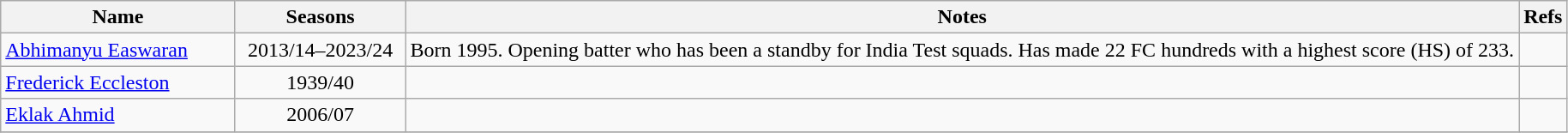<table class="wikitable">
<tr>
<th style="width:175px">Name</th>
<th style="width:125px">Seasons</th>
<th>Notes</th>
<th>Refs</th>
</tr>
<tr>
<td><a href='#'>Abhimanyu Easwaran</a></td>
<td align="center">2013/14–2023/24</td>
<td>Born 1995. Opening batter who has been a standby for India Test squads. Has made 22 FC hundreds with a highest score (HS) of 233.</td>
<td></td>
</tr>
<tr>
<td><a href='#'>Frederick Eccleston</a></td>
<td align="center">1939/40</td>
<td></td>
<td></td>
</tr>
<tr>
<td><a href='#'>Eklak Ahmid</a></td>
<td align="center">2006/07</td>
<td></td>
<td></td>
</tr>
<tr>
</tr>
</table>
